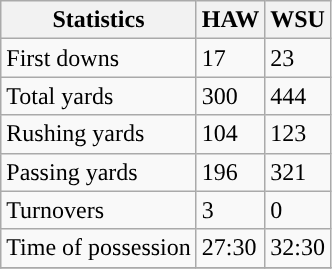<table class="wikitable" style="float: left;">
<tr>
<th>Statistics</th>
<th>HAW</th>
<th>WSU</th>
</tr>
<tr>
<td>First downs</td>
<td>17</td>
<td>23</td>
</tr>
<tr>
<td>Total yards</td>
<td>300</td>
<td>444</td>
</tr>
<tr>
<td>Rushing yards</td>
<td>104</td>
<td>123</td>
</tr>
<tr>
<td>Passing yards</td>
<td>196</td>
<td>321</td>
</tr>
<tr>
<td>Turnovers</td>
<td>3</td>
<td>0</td>
</tr>
<tr>
<td>Time of possession</td>
<td>27:30</td>
<td>32:30</td>
</tr>
<tr>
</tr>
</table>
